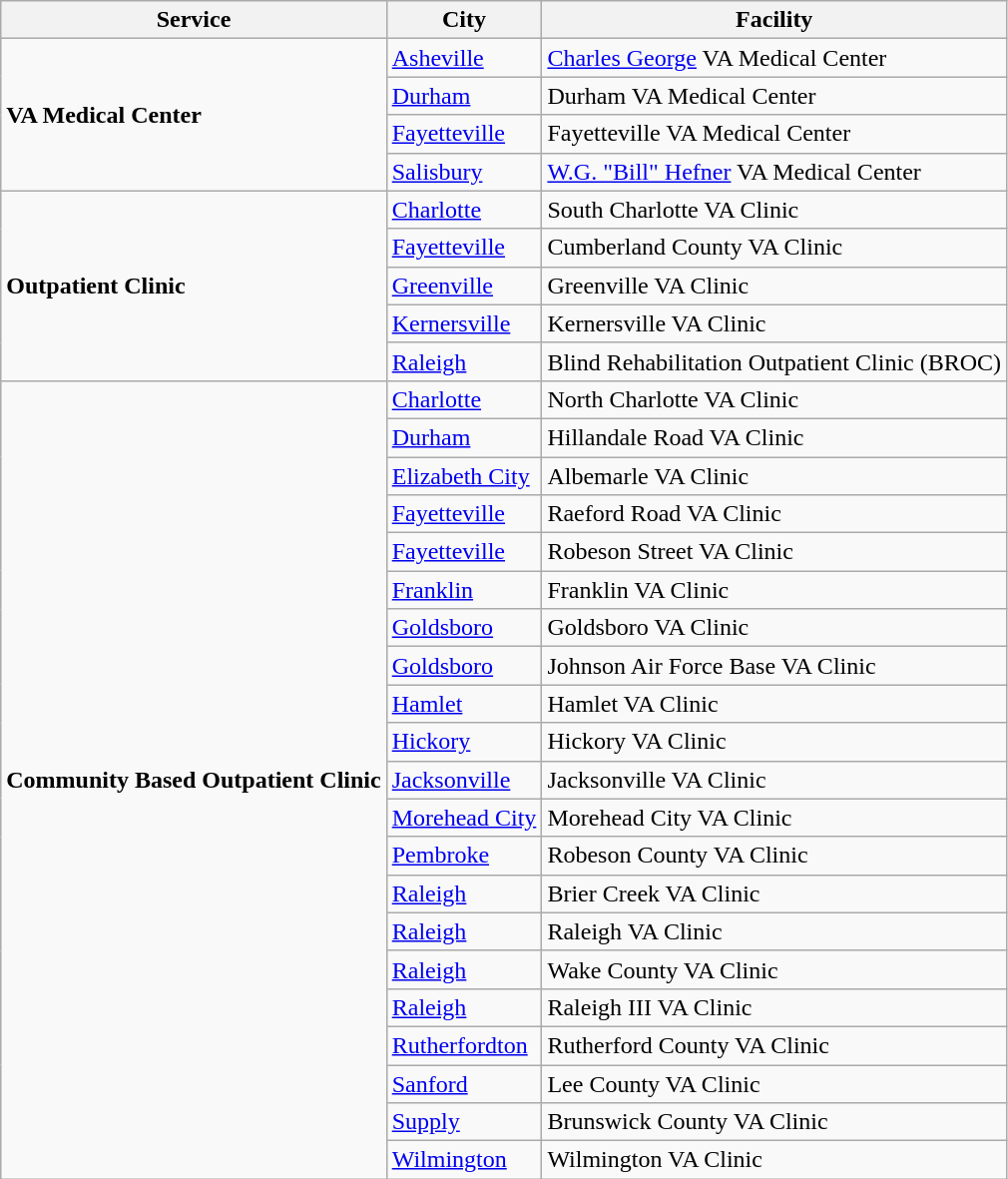<table class="wikitable">
<tr>
<th>Service</th>
<th>City</th>
<th>Facility</th>
</tr>
<tr>
<td rowspan=4><strong>VA Medical Center</strong></td>
<td><a href='#'>Asheville</a></td>
<td><a href='#'>Charles George</a> VA Medical Center</td>
</tr>
<tr>
<td><a href='#'>Durham</a></td>
<td>Durham VA Medical Center</td>
</tr>
<tr>
<td><a href='#'>Fayetteville</a></td>
<td>Fayetteville VA Medical Center</td>
</tr>
<tr>
<td><a href='#'>Salisbury</a></td>
<td><a href='#'>W.G. "Bill" Hefner</a> VA Medical Center</td>
</tr>
<tr>
<td rowspan=5><strong>Outpatient Clinic</strong></td>
<td><a href='#'>Charlotte</a></td>
<td>South Charlotte VA Clinic</td>
</tr>
<tr>
<td><a href='#'>Fayetteville</a></td>
<td>Cumberland County VA Clinic</td>
</tr>
<tr>
<td><a href='#'>Greenville</a></td>
<td>Greenville VA Clinic</td>
</tr>
<tr>
<td><a href='#'>Kernersville</a></td>
<td>Kernersville VA Clinic</td>
</tr>
<tr>
<td><a href='#'>Raleigh</a></td>
<td>Blind Rehabilitation Outpatient Clinic (BROC)</td>
</tr>
<tr>
<td rowspan=21><strong>Community Based Outpatient Clinic</strong></td>
<td><a href='#'>Charlotte</a></td>
<td>North Charlotte VA Clinic</td>
</tr>
<tr>
<td><a href='#'>Durham</a></td>
<td>Hillandale Road VA Clinic</td>
</tr>
<tr>
<td><a href='#'>Elizabeth City</a></td>
<td>Albemarle VA Clinic</td>
</tr>
<tr>
<td><a href='#'>Fayetteville</a></td>
<td>Raeford Road VA Clinic</td>
</tr>
<tr>
<td><a href='#'>Fayetteville</a></td>
<td>Robeson Street VA Clinic</td>
</tr>
<tr>
<td><a href='#'>Franklin</a></td>
<td>Franklin VA Clinic</td>
</tr>
<tr>
<td><a href='#'>Goldsboro</a></td>
<td>Goldsboro VA Clinic</td>
</tr>
<tr>
<td><a href='#'>Goldsboro</a></td>
<td>Johnson Air Force Base VA Clinic</td>
</tr>
<tr>
<td><a href='#'>Hamlet</a></td>
<td>Hamlet VA Clinic</td>
</tr>
<tr>
<td><a href='#'>Hickory</a></td>
<td>Hickory VA Clinic</td>
</tr>
<tr>
<td><a href='#'>Jacksonville</a></td>
<td>Jacksonville VA Clinic</td>
</tr>
<tr>
<td><a href='#'>Morehead City</a></td>
<td>Morehead City VA Clinic</td>
</tr>
<tr>
<td><a href='#'>Pembroke</a></td>
<td>Robeson County VA Clinic</td>
</tr>
<tr>
<td><a href='#'>Raleigh</a></td>
<td>Brier Creek VA Clinic</td>
</tr>
<tr>
<td><a href='#'>Raleigh</a></td>
<td>Raleigh VA Clinic</td>
</tr>
<tr>
<td><a href='#'>Raleigh</a></td>
<td>Wake County VA Clinic</td>
</tr>
<tr>
<td><a href='#'>Raleigh</a></td>
<td>Raleigh III VA Clinic</td>
</tr>
<tr>
<td><a href='#'>Rutherfordton</a></td>
<td>Rutherford County VA Clinic</td>
</tr>
<tr>
<td><a href='#'>Sanford</a></td>
<td>Lee County VA Clinic</td>
</tr>
<tr>
<td><a href='#'>Supply</a></td>
<td>Brunswick County VA Clinic</td>
</tr>
<tr>
<td><a href='#'>Wilmington</a></td>
<td>Wilmington VA Clinic</td>
</tr>
</table>
